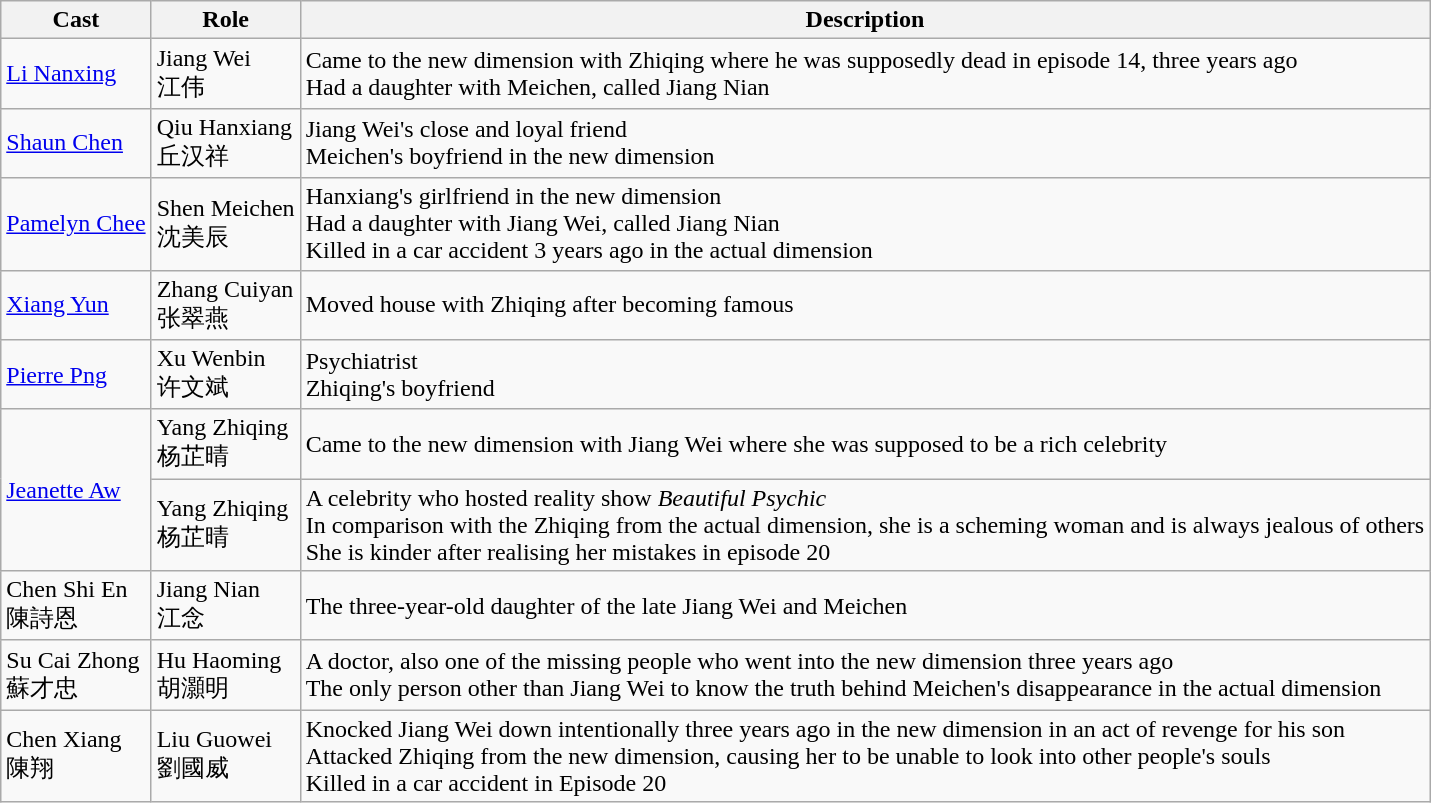<table class="wikitable">
<tr>
<th>Cast</th>
<th>Role</th>
<th>Description</th>
</tr>
<tr>
<td><a href='#'>Li Nanxing</a></td>
<td>Jiang Wei<br> 江伟</td>
<td>Came to the new dimension with Zhiqing where he was supposedly dead in episode 14, three years ago <br> Had a daughter with Meichen, called Jiang Nian</td>
</tr>
<tr>
<td><a href='#'>Shaun Chen</a></td>
<td>Qiu Hanxiang<br> 丘汉祥</td>
<td>Jiang Wei's close and loyal friend <br> Meichen's boyfriend in the new dimension</td>
</tr>
<tr>
<td><a href='#'>Pamelyn Chee</a></td>
<td>Shen Meichen<br> 沈美辰</td>
<td>Hanxiang's girlfriend in the new dimension <br> Had a daughter with Jiang Wei, called Jiang Nian <br> Killed in a car accident 3 years ago in the actual dimension</td>
</tr>
<tr>
<td><a href='#'>Xiang Yun</a></td>
<td>Zhang Cuiyan<br> 张翠燕</td>
<td>Moved house with Zhiqing after becoming famous</td>
</tr>
<tr>
<td><a href='#'>Pierre Png</a></td>
<td>Xu Wenbin<br> 许文斌</td>
<td>Psychiatrist<br> Zhiqing's boyfriend</td>
</tr>
<tr>
<td rowspan="2"><a href='#'>Jeanette Aw</a></td>
<td>Yang Zhiqing<br> 杨芷晴</td>
<td>Came to the new dimension with Jiang Wei where she was supposed to be a rich celebrity</td>
</tr>
<tr>
<td>Yang Zhiqing<br> 杨芷晴</td>
<td>A celebrity who hosted reality show <em>Beautiful Psychic</em><br> In comparison with the Zhiqing from the actual dimension, she is a scheming woman and is always jealous of others<br> She is kinder after realising her mistakes in episode 20</td>
</tr>
<tr>
<td>Chen Shi En<br> 陳詩恩</td>
<td>Jiang Nian<br> 江念</td>
<td>The three-year-old daughter of the late Jiang Wei and Meichen</td>
</tr>
<tr>
<td>Su Cai Zhong<br> 蘇才忠</td>
<td>Hu Haoming<br> 胡灝明</td>
<td>A doctor, also one of the missing people who went into the new dimension three years ago <br>The only person other than Jiang Wei to know the truth behind Meichen's disappearance in the actual dimension</td>
</tr>
<tr>
<td>Chen Xiang<br> 陳翔</td>
<td>Liu Guowei<br> 劉國威</td>
<td>Knocked Jiang Wei down intentionally three years ago in the new dimension in an act of revenge for his son <br> Attacked Zhiqing from the new dimension, causing her to be unable to look into other people's souls <br> Killed in a car accident in Episode 20</td>
</tr>
</table>
